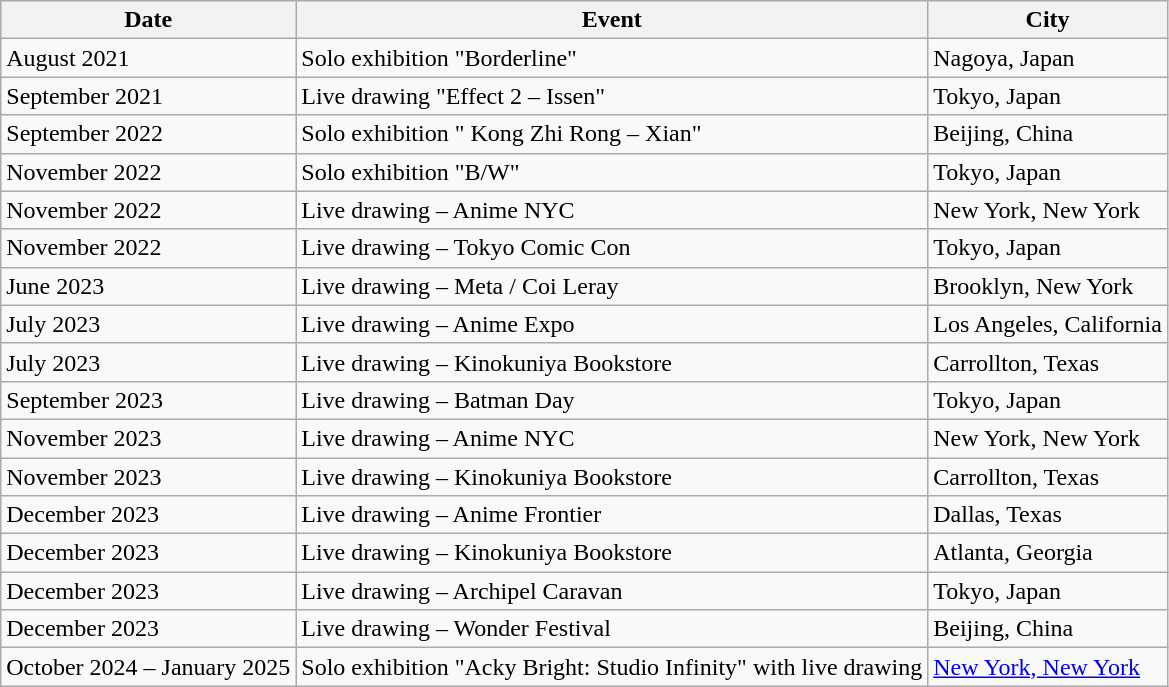<table class="wikitable">
<tr>
<th>Date</th>
<th>Event</th>
<th>City</th>
</tr>
<tr>
<td>August 2021</td>
<td>Solo exhibition "Borderline"</td>
<td>Nagoya, Japan</td>
</tr>
<tr>
<td>September 2021</td>
<td>Live drawing "Effect 2 – Issen"</td>
<td>Tokyo, Japan</td>
</tr>
<tr>
<td>September 2022</td>
<td>Solo exhibition " Kong Zhi Rong – Xian"</td>
<td>Beijing, China</td>
</tr>
<tr>
<td>November 2022</td>
<td>Solo exhibition "B/W"</td>
<td>Tokyo, Japan</td>
</tr>
<tr>
<td>November 2022</td>
<td>Live drawing – Anime NYC</td>
<td>New York, New York</td>
</tr>
<tr>
<td>November 2022</td>
<td>Live drawing – Tokyo Comic Con</td>
<td>Tokyo, Japan</td>
</tr>
<tr>
<td>June 2023</td>
<td>Live drawing – Meta / Coi Leray</td>
<td>Brooklyn, New York</td>
</tr>
<tr>
<td>July 2023</td>
<td>Live drawing – Anime Expo</td>
<td>Los Angeles, California</td>
</tr>
<tr>
<td>July 2023</td>
<td>Live drawing – Kinokuniya Bookstore</td>
<td>Carrollton, Texas</td>
</tr>
<tr>
<td>September 2023</td>
<td>Live drawing – Batman Day</td>
<td>Tokyo, Japan</td>
</tr>
<tr>
<td>November 2023</td>
<td>Live drawing – Anime NYC</td>
<td>New York, New York</td>
</tr>
<tr>
<td>November 2023</td>
<td>Live drawing – Kinokuniya Bookstore</td>
<td>Carrollton, Texas</td>
</tr>
<tr>
<td>December 2023</td>
<td>Live drawing – Anime Frontier</td>
<td>Dallas, Texas</td>
</tr>
<tr>
<td>December 2023</td>
<td>Live drawing – Kinokuniya Bookstore</td>
<td>Atlanta, Georgia</td>
</tr>
<tr>
<td>December 2023</td>
<td>Live drawing – Archipel Caravan</td>
<td>Tokyo, Japan</td>
</tr>
<tr>
<td>December 2023</td>
<td>Live drawing – Wonder Festival</td>
<td>Beijing, China</td>
</tr>
<tr>
<td>October 2024 – January 2025</td>
<td>Solo exhibition "Acky Bright: Studio Infinity" with live drawing</td>
<td><a href='#'>New York, New York</a></td>
</tr>
</table>
